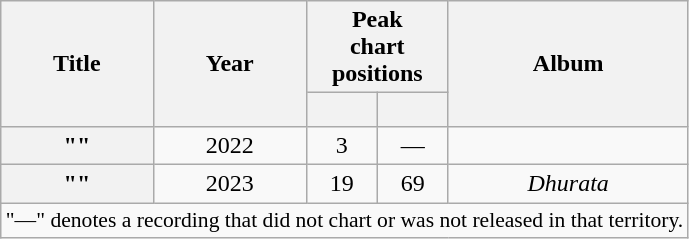<table class="wikitable plainrowheaders" style="text-align:center;">
<tr>
<th scope="col" rowspan="2">Title</th>
<th scope="col" rowspan="2">Year</th>
<th scope="col" colspan="2">Peak<br>chart<br>positions</th>
<th scope="col" rowspan="2">Album</th>
</tr>
<tr>
<th style="width:3em; font-size:85%;"><a href='#'></a><br></th>
<th style="width:3em; font-size:85%;"><a href='#'></a><br></th>
</tr>
<tr>
<th scope="row">""<br></th>
<td rowspan="1">2022</td>
<td>3</td>
<td>—</td>
<td></td>
</tr>
<tr>
<th scope="row">""<br></th>
<td rowspan="1">2023</td>
<td>19</td>
<td>69</td>
<td><em>Dhurata</em></td>
</tr>
<tr>
<td colspan="5" style="font-size:90%">"—" denotes a recording that did not chart or was not released in that territory.</td>
</tr>
</table>
